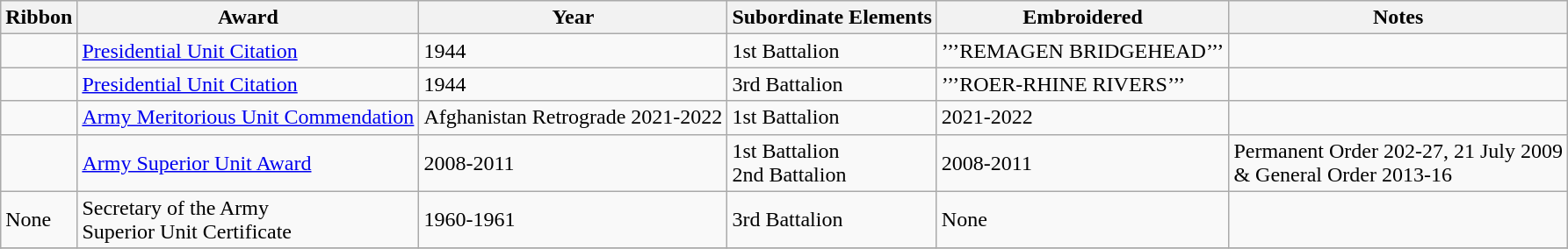<table class="wikitable">
<tr style="background:#efefef;">
<th>Ribbon</th>
<th>Award</th>
<th>Year</th>
<th>Subordinate Elements</th>
<th>Embroidered</th>
<th>Notes</th>
</tr>
<tr>
<td></td>
<td><a href='#'>Presidential Unit Citation</a></td>
<td>1944</td>
<td>1st Battalion</td>
<td>’’’REMAGEN BRIDGEHEAD’’’</td>
<td></td>
</tr>
<tr>
<td></td>
<td><a href='#'>Presidential Unit Citation</a></td>
<td>1944</td>
<td>3rd Battalion</td>
<td>’’’ROER-RHINE RIVERS’’’</td>
<td></td>
</tr>
<tr>
<td></td>
<td><a href='#'>Army Meritorious Unit Commendation</a></td>
<td>Afghanistan Retrograde 2021-2022</td>
<td>1st Battalion</td>
<td>2021-2022</td>
<td></td>
</tr>
<tr>
<td></td>
<td><a href='#'>Army Superior Unit Award</a></td>
<td>2008-2011</td>
<td>1st Battalion<br>2nd Battalion</td>
<td>2008-2011</td>
<td>Permanent Order 202-27, 21 July 2009<br> & General Order 2013-16 </td>
</tr>
<tr>
<td>None</td>
<td>Secretary of the Army <br> Superior Unit Certificate</td>
<td>1960-1961</td>
<td>3rd Battalion</td>
<td>None</td>
<td></td>
</tr>
<tr>
</tr>
</table>
